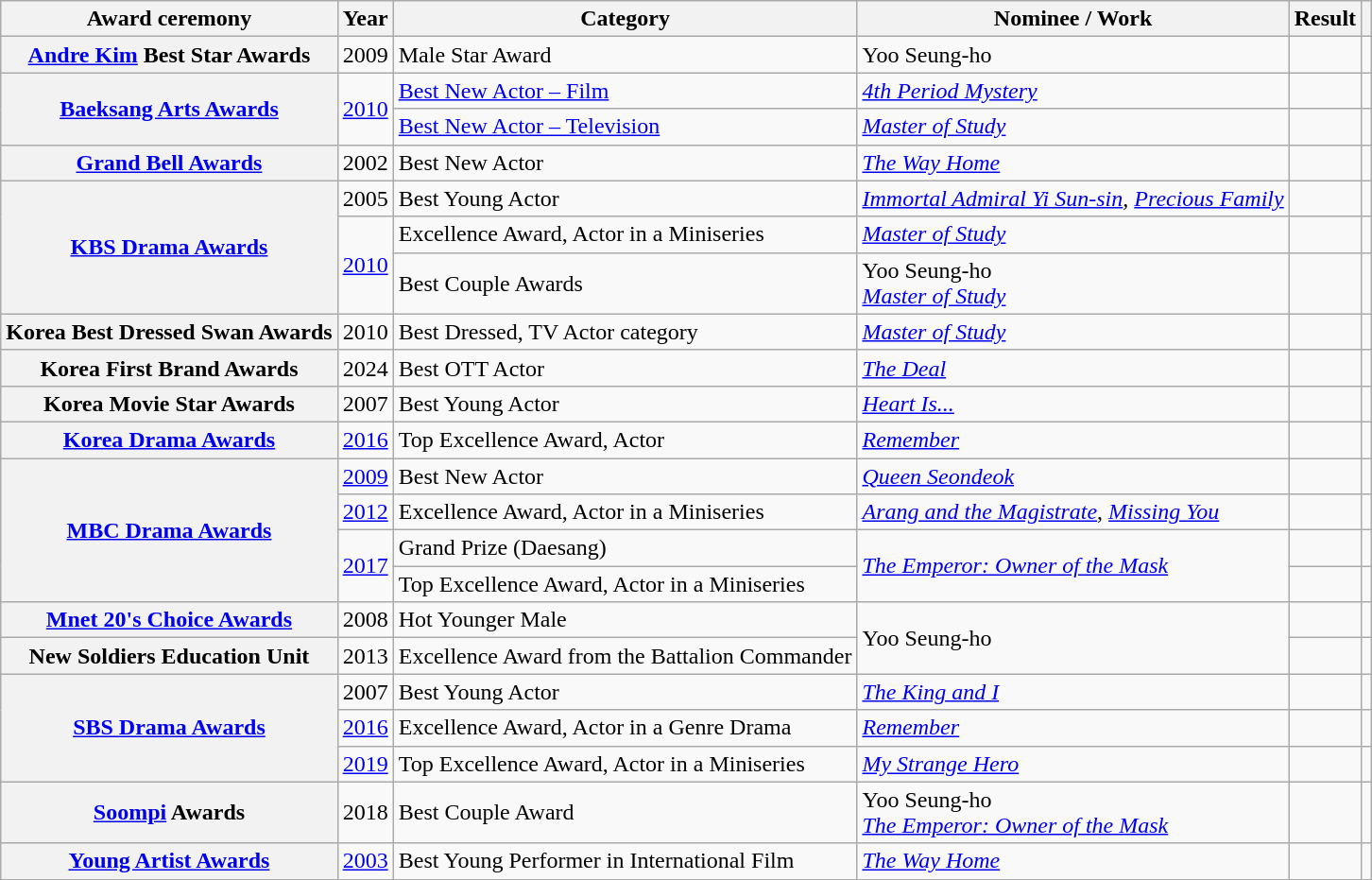<table class="wikitable plainrowheaders sortable">
<tr>
<th scope="col">Award ceremony</th>
<th scope="col">Year</th>
<th scope="col">Category</th>
<th scope="col">Nominee / Work</th>
<th scope="col">Result</th>
<th scope="col" class="unsortable"></th>
</tr>
<tr>
<th scope="row"><a href='#'>Andre Kim</a> Best Star Awards</th>
<td style="text-align:center">2009</td>
<td>Male Star Award</td>
<td>Yoo Seung-ho</td>
<td></td>
<td style="text-align:center"></td>
</tr>
<tr>
<th scope="row"  rowspan="2"><a href='#'>Baeksang Arts Awards</a></th>
<td rowspan="2" style="text-align:center"><a href='#'>2010</a></td>
<td><a href='#'>Best New Actor – Film</a></td>
<td><em><a href='#'>4th Period Mystery</a></em></td>
<td></td>
<td style="text-align:center"></td>
</tr>
<tr>
<td><a href='#'>Best New Actor – Television</a></td>
<td><em><a href='#'>Master of Study</a></em></td>
<td></td>
<td style="text-align:center"></td>
</tr>
<tr>
<th scope="row"><a href='#'>Grand Bell Awards</a></th>
<td style="text-align:center">2002</td>
<td>Best New Actor</td>
<td><em><a href='#'>The Way Home</a></em></td>
<td></td>
<td style="text-align:center"></td>
</tr>
<tr>
<th scope="row"  rowspan="3"><a href='#'>KBS Drama Awards</a></th>
<td style="text-align:center">2005</td>
<td>Best Young Actor</td>
<td><em><a href='#'>Immortal Admiral Yi Sun-sin</a>, <a href='#'>Precious Family</a></em></td>
<td></td>
<td style="text-align:center"></td>
</tr>
<tr>
<td rowspan="2" style="text-align:center"><a href='#'>2010</a></td>
<td>Excellence Award, Actor in a Miniseries</td>
<td><em><a href='#'>Master of Study</a></em></td>
<td></td>
<td style="text-align:center"></td>
</tr>
<tr>
<td>Best Couple Awards</td>
<td>Yoo Seung-ho <br><em><a href='#'>Master of Study</a></em></td>
<td></td>
<td style="text-align:center"></td>
</tr>
<tr>
<th scope="row">Korea Best Dressed Swan Awards</th>
<td style="text-align:center">2010</td>
<td>Best Dressed, TV Actor category</td>
<td><em><a href='#'>Master of Study</a></em></td>
<td></td>
<td style="text-align:center"></td>
</tr>
<tr>
<th scope="row">Korea First Brand Awards</th>
<td style="text-align:center">2024</td>
<td>Best OTT Actor</td>
<td><em><a href='#'>The Deal</a></em></td>
<td></td>
<td style="text-align:center"></td>
</tr>
<tr>
<th scope="row">Korea Movie Star Awards</th>
<td style="text-align:center">2007</td>
<td>Best Young Actor</td>
<td><em><a href='#'>Heart Is...</a></em></td>
<td></td>
<td style="text-align:center"></td>
</tr>
<tr>
<th scope="row"><a href='#'>Korea Drama Awards</a></th>
<td style="text-align:center"><a href='#'>2016</a></td>
<td>Top Excellence Award, Actor</td>
<td><em><a href='#'>Remember</a></em></td>
<td></td>
<td style="text-align:center"></td>
</tr>
<tr>
<th scope="row"  rowspan="4"><a href='#'>MBC Drama Awards</a></th>
<td style="text-align:center"><a href='#'>2009</a></td>
<td>Best New Actor</td>
<td><em><a href='#'>Queen Seondeok</a></em></td>
<td></td>
<td style="text-align:center"></td>
</tr>
<tr>
<td style="text-align:center"><a href='#'>2012</a></td>
<td>Excellence Award, Actor in a Miniseries</td>
<td><em><a href='#'>Arang and the Magistrate</a></em>, <em><a href='#'>Missing You</a></em></td>
<td></td>
<td style="text-align:center"></td>
</tr>
<tr>
<td rowspan="2" style="text-align:center"><a href='#'>2017</a></td>
<td>Grand Prize (Daesang)</td>
<td rowspan="2"><em><a href='#'>The Emperor: Owner of the Mask</a></em></td>
<td></td>
<td style="text-align:center"></td>
</tr>
<tr>
<td>Top Excellence Award, Actor in a Miniseries</td>
<td></td>
<td style="text-align:center"></td>
</tr>
<tr>
<th scope="row"><a href='#'>Mnet 20's Choice Awards</a></th>
<td style="text-align:center">2008</td>
<td>Hot Younger Male</td>
<td rowspan="2">Yoo Seung-ho</td>
<td></td>
<td style="text-align:center"></td>
</tr>
<tr>
<th scope="row">New Soldiers Education Unit</th>
<td style="text-align:center">2013</td>
<td>Excellence Award from the Battalion Commander</td>
<td></td>
<td style="text-align:center"></td>
</tr>
<tr>
<th scope="row"  rowspan="3"><a href='#'>SBS Drama Awards</a></th>
<td style="text-align:center">2007</td>
<td>Best Young Actor</td>
<td><em><a href='#'>The King and I</a></em></td>
<td></td>
<td style="text-align:center"></td>
</tr>
<tr>
<td style="text-align:center"><a href='#'>2016</a></td>
<td>Excellence Award, Actor in a Genre Drama</td>
<td><em><a href='#'>Remember</a></em></td>
<td></td>
<td style="text-align:center"></td>
</tr>
<tr>
<td style="text-align:center"><a href='#'>2019</a></td>
<td>Top Excellence Award, Actor in a Miniseries</td>
<td><em><a href='#'>My Strange Hero</a></em></td>
<td></td>
<td style="text-align:center"></td>
</tr>
<tr>
<th scope="row"><a href='#'>Soompi</a> Awards</th>
<td style="text-align:center">2018</td>
<td>Best Couple Award</td>
<td>Yoo Seung-ho <br>  <em><a href='#'>The Emperor: Owner of the Mask</a></em></td>
<td></td>
<td style="text-align:center"></td>
</tr>
<tr>
<th scope="row"><a href='#'>Young Artist Awards</a></th>
<td style="text-align:center"><a href='#'>2003</a></td>
<td>Best Young Performer in International Film</td>
<td><em><a href='#'>The Way Home</a></em></td>
<td></td>
<td style="text-align:center"></td>
</tr>
</table>
